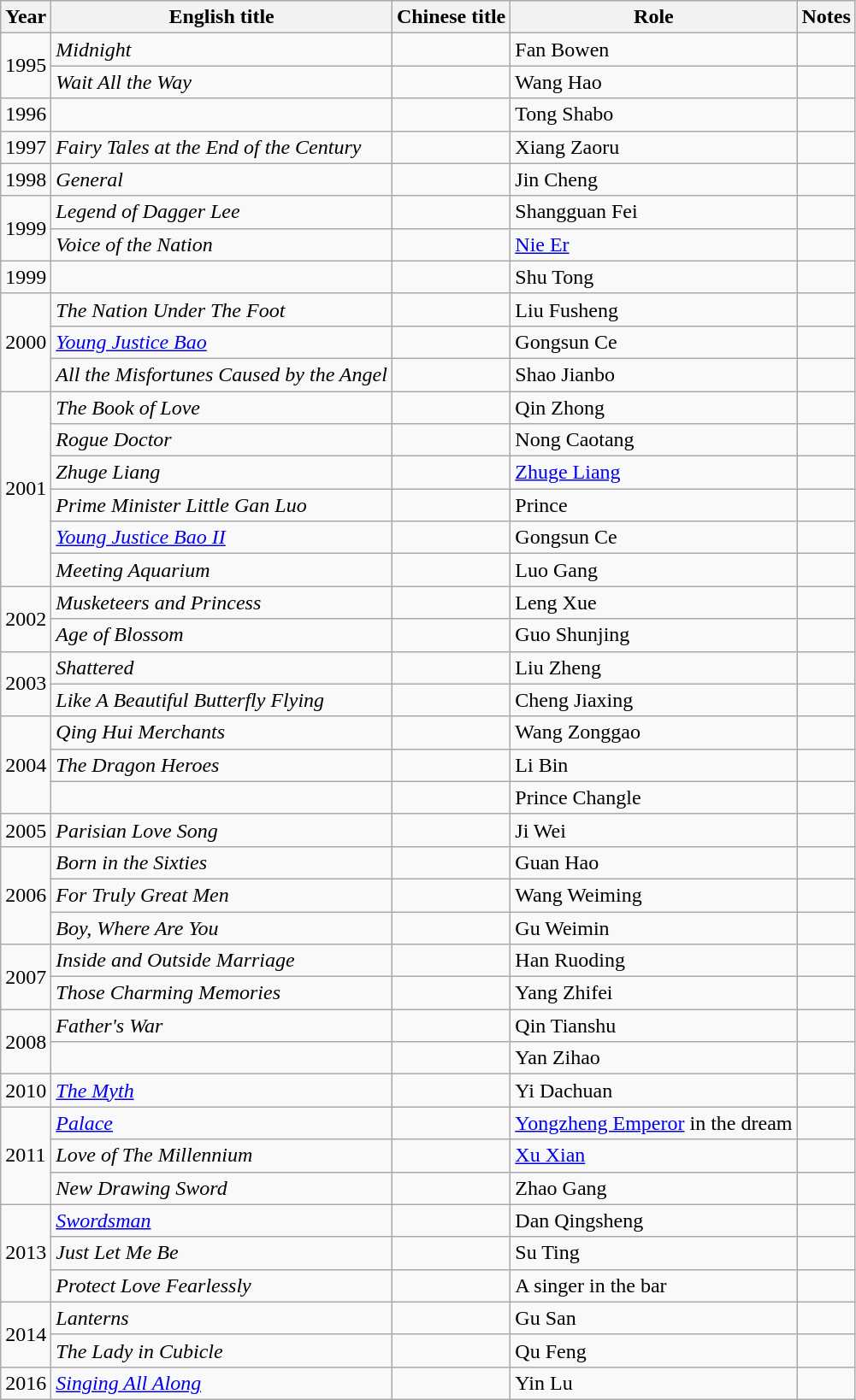<table class="wikitable">
<tr>
<th>Year</th>
<th>English title</th>
<th>Chinese title</th>
<th>Role</th>
<th>Notes</th>
</tr>
<tr>
<td rowspan="2">1995</td>
<td><em>Midnight</em></td>
<td></td>
<td>Fan Bowen</td>
<td></td>
</tr>
<tr>
<td><em>Wait All the Way</em></td>
<td></td>
<td>Wang Hao</td>
<td></td>
</tr>
<tr>
<td>1996</td>
<td></td>
<td></td>
<td>Tong Shabo</td>
<td></td>
</tr>
<tr>
<td>1997</td>
<td><em>Fairy Tales at the End of the Century</em></td>
<td></td>
<td>Xiang Zaoru</td>
<td></td>
</tr>
<tr>
<td>1998</td>
<td><em>General</em></td>
<td></td>
<td>Jin Cheng</td>
<td></td>
</tr>
<tr>
<td rowspan="2">1999</td>
<td><em>Legend of Dagger Lee</em></td>
<td></td>
<td>Shangguan Fei</td>
<td></td>
</tr>
<tr>
<td><em>Voice of the Nation</em></td>
<td></td>
<td><a href='#'>Nie Er</a></td>
<td></td>
</tr>
<tr>
<td>1999</td>
<td></td>
<td></td>
<td>Shu Tong</td>
<td></td>
</tr>
<tr>
<td rowspan="3">2000</td>
<td><em>The Nation Under The Foot</em></td>
<td></td>
<td>Liu Fusheng</td>
<td></td>
</tr>
<tr>
<td><em><a href='#'>Young Justice Bao</a></em></td>
<td></td>
<td>Gongsun Ce</td>
<td></td>
</tr>
<tr>
<td><em>All the Misfortunes Caused by the Angel</em></td>
<td></td>
<td>Shao Jianbo</td>
<td></td>
</tr>
<tr>
<td rowspan="6">2001</td>
<td><em>The Book of Love</em></td>
<td></td>
<td>Qin Zhong</td>
<td></td>
</tr>
<tr>
<td><em>Rogue Doctor</em></td>
<td></td>
<td>Nong Caotang</td>
<td></td>
</tr>
<tr>
<td><em>Zhuge Liang</em></td>
<td></td>
<td><a href='#'>Zhuge Liang</a></td>
<td></td>
</tr>
<tr>
<td><em>Prime Minister Little Gan Luo</em></td>
<td></td>
<td>Prince</td>
<td></td>
</tr>
<tr>
<td><em><a href='#'>Young Justice Bao II</a></em></td>
<td></td>
<td>Gongsun Ce</td>
<td></td>
</tr>
<tr>
<td><em>Meeting Aquarium</em></td>
<td></td>
<td>Luo Gang</td>
<td></td>
</tr>
<tr>
<td rowspan="2">2002</td>
<td><em>Musketeers and Princess</em></td>
<td></td>
<td>Leng Xue</td>
<td></td>
</tr>
<tr>
<td><em>Age of Blossom</em></td>
<td></td>
<td>Guo Shunjing</td>
<td></td>
</tr>
<tr>
<td rowspan="2">2003</td>
<td><em>Shattered</em></td>
<td></td>
<td>Liu Zheng</td>
<td></td>
</tr>
<tr>
<td><em>Like A Beautiful Butterfly Flying</em></td>
<td></td>
<td>Cheng Jiaxing</td>
<td></td>
</tr>
<tr>
<td rowspan="3">2004</td>
<td><em>Qing Hui Merchants</em></td>
<td></td>
<td>Wang Zonggao</td>
<td></td>
</tr>
<tr>
<td><em>The Dragon Heroes</em></td>
<td></td>
<td>Li Bin</td>
<td></td>
</tr>
<tr>
<td></td>
<td></td>
<td>Prince Changle</td>
<td></td>
</tr>
<tr>
<td>2005</td>
<td><em>Parisian Love Song</em></td>
<td></td>
<td>Ji Wei</td>
<td></td>
</tr>
<tr>
<td rowspan="3">2006</td>
<td><em>Born in the Sixties</em></td>
<td></td>
<td>Guan Hao</td>
<td></td>
</tr>
<tr>
<td><em>For Truly Great Men</em></td>
<td></td>
<td>Wang Weiming</td>
<td></td>
</tr>
<tr>
<td><em>Boy, Where Are You</em></td>
<td></td>
<td>Gu Weimin</td>
<td></td>
</tr>
<tr>
<td rowspan="2">2007</td>
<td><em>Inside and Outside Marriage</em></td>
<td></td>
<td>Han Ruoding</td>
<td></td>
</tr>
<tr>
<td><em>Those Charming Memories</em></td>
<td></td>
<td>Yang Zhifei</td>
<td></td>
</tr>
<tr>
<td rowspan="2">2008</td>
<td><em>Father's War</em></td>
<td></td>
<td>Qin Tianshu</td>
<td></td>
</tr>
<tr>
<td></td>
<td></td>
<td>Yan Zihao</td>
<td></td>
</tr>
<tr>
<td>2010</td>
<td><em><a href='#'>The Myth</a></em></td>
<td></td>
<td>Yi Dachuan</td>
<td></td>
</tr>
<tr>
<td rowspan="3">2011</td>
<td><em><a href='#'>Palace</a></em></td>
<td></td>
<td><a href='#'>Yongzheng Emperor</a> in the dream</td>
<td></td>
</tr>
<tr>
<td><em>Love of The Millennium</em></td>
<td></td>
<td><a href='#'>Xu Xian</a></td>
<td></td>
</tr>
<tr>
<td><em>New Drawing Sword</em></td>
<td></td>
<td>Zhao Gang</td>
<td></td>
</tr>
<tr>
<td rowspan="3">2013</td>
<td><em><a href='#'>Swordsman</a></em></td>
<td></td>
<td>Dan Qingsheng</td>
<td></td>
</tr>
<tr>
<td><em>Just Let Me Be</em></td>
<td></td>
<td>Su Ting</td>
<td></td>
</tr>
<tr>
<td><em>Protect Love Fearlessly</em></td>
<td></td>
<td>A singer in the bar</td>
<td></td>
</tr>
<tr>
<td rowspan="2">2014</td>
<td><em>Lanterns</em></td>
<td></td>
<td>Gu San</td>
<td></td>
</tr>
<tr>
<td><em>The Lady in Cubicle</em></td>
<td></td>
<td>Qu Feng</td>
<td></td>
</tr>
<tr>
<td>2016</td>
<td><em><a href='#'>Singing All Along</a></em></td>
<td></td>
<td>Yin Lu</td>
<td></td>
</tr>
</table>
